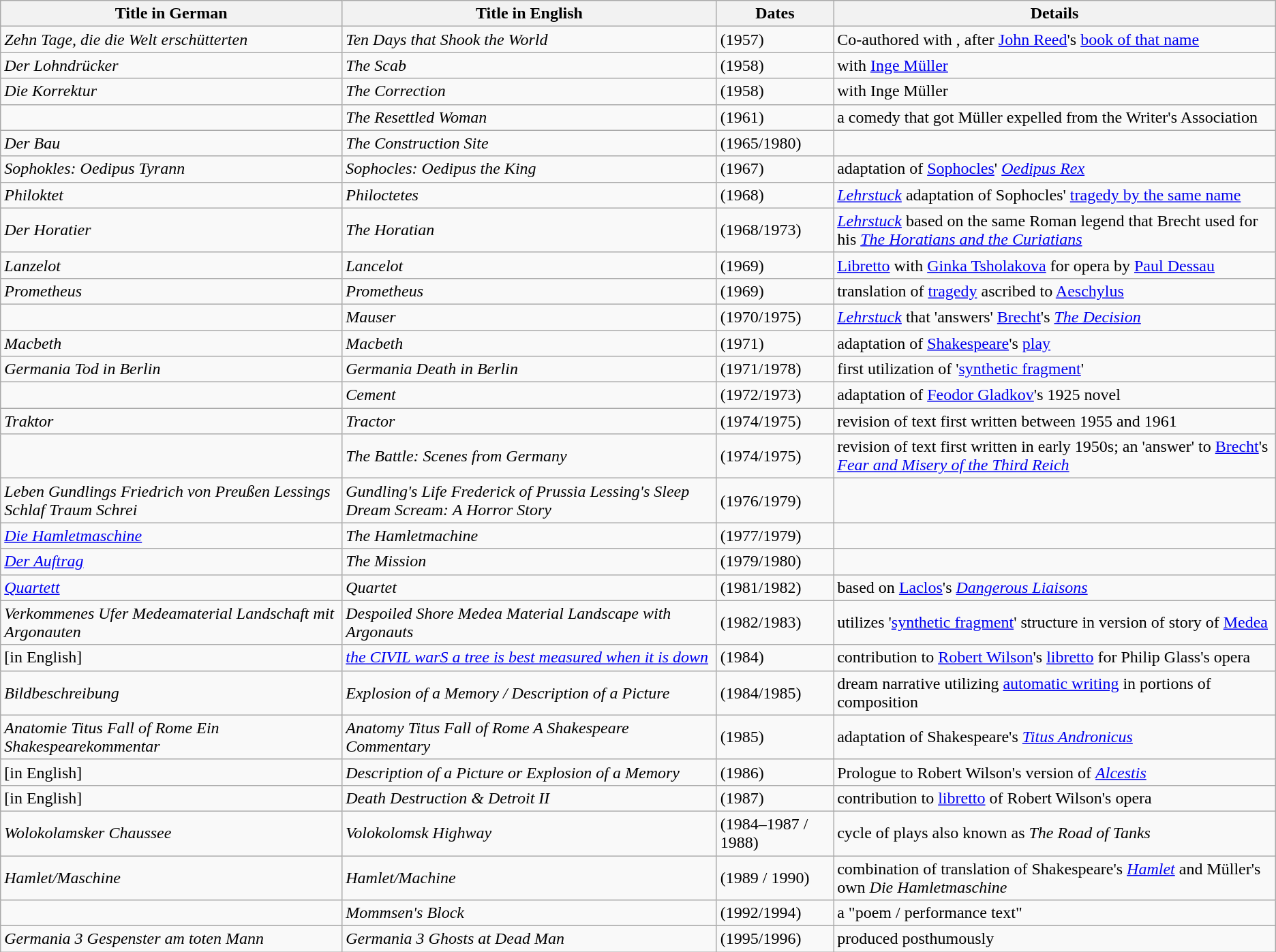<table class="wikitable">
<tr>
<th>Title in German</th>
<th>Title in English</th>
<th>Dates</th>
<th>Details</th>
</tr>
<tr>
<td><em>Zehn Tage, die die Welt erschütterten</em></td>
<td><em>Ten Days that Shook the World</em></td>
<td>(1957)</td>
<td>Co-authored with , after <a href='#'>John Reed</a>'s <a href='#'>book of that name</a></td>
</tr>
<tr>
<td><em>Der Lohndrücker</em></td>
<td><em>The Scab</em></td>
<td>(1958)</td>
<td>with <a href='#'>Inge Müller</a></td>
</tr>
<tr>
<td><em>Die Korrektur</em></td>
<td><em>The Correction</em></td>
<td>(1958)</td>
<td>with Inge Müller</td>
</tr>
<tr>
<td><em></em></td>
<td><em>The Resettled Woman</em></td>
<td>(1961)</td>
<td>a comedy that got Müller expelled from the Writer's Association</td>
</tr>
<tr>
<td><em>Der Bau</em></td>
<td><em>The Construction Site</em></td>
<td>(1965/1980)</td>
<td></td>
</tr>
<tr>
<td><em>Sophokles: Oedipus Tyrann</em></td>
<td><em>Sophocles: Oedipus the King</em></td>
<td>(1967)</td>
<td>adaptation of <a href='#'>Sophocles</a>' <em><a href='#'>Oedipus Rex</a></em></td>
</tr>
<tr>
<td><em>Philoktet</em></td>
<td><em>Philoctetes</em></td>
<td>(1968)</td>
<td><em><a href='#'>Lehrstuck</a></em> adaptation of Sophocles' <a href='#'>tragedy by the same name</a></td>
</tr>
<tr>
<td><em>Der Horatier</em></td>
<td><em>The Horatian</em></td>
<td>(1968/1973)</td>
<td><em><a href='#'>Lehrstuck</a></em> based on the same Roman legend that Brecht used for his <em><a href='#'>The Horatians and the Curiatians</a></em></td>
</tr>
<tr>
<td><em>Lanzelot</em></td>
<td><em>Lancelot</em></td>
<td>(1969)</td>
<td><a href='#'>Libretto</a> with <a href='#'>Ginka Tsholakova</a> for opera by <a href='#'>Paul Dessau</a></td>
</tr>
<tr>
<td><em>Prometheus</em></td>
<td><em>Prometheus</em></td>
<td>(1969)</td>
<td>translation of <a href='#'>tragedy</a> ascribed to <a href='#'>Aeschylus</a></td>
</tr>
<tr>
<td><em></em></td>
<td><em>Mauser</em></td>
<td>(1970/1975)</td>
<td><em><a href='#'>Lehrstuck</a></em> that 'answers' <a href='#'>Brecht</a>'s <em><a href='#'>The Decision</a></em></td>
</tr>
<tr>
<td><em>Macbeth</em></td>
<td><em>Macbeth</em></td>
<td>(1971)</td>
<td>adaptation of <a href='#'>Shakespeare</a>'s <a href='#'>play</a></td>
</tr>
<tr>
<td><em>Germania Tod in Berlin</em></td>
<td><em>Germania Death in Berlin</em></td>
<td>(1971/1978)</td>
<td>first utilization of '<a href='#'>synthetic fragment</a>'</td>
</tr>
<tr>
<td><em></em></td>
<td><em>Cement</em></td>
<td>(1972/1973)</td>
<td>adaptation of <a href='#'>Feodor Gladkov</a>'s 1925 novel</td>
</tr>
<tr>
<td><em>Traktor</em></td>
<td><em>Tractor</em></td>
<td>(1974/1975)</td>
<td>revision of text first written between 1955 and 1961</td>
</tr>
<tr>
<td><em></em></td>
<td><em>The Battle: Scenes from Germany</em></td>
<td>(1974/1975)</td>
<td>revision of text first written in early 1950s; an 'answer' to <a href='#'>Brecht</a>'s <em><a href='#'>Fear and Misery of the Third Reich</a></em></td>
</tr>
<tr>
<td><em>Leben Gundlings Friedrich von Preußen Lessings Schlaf Traum Schrei</em></td>
<td><em>Gundling's Life Frederick of Prussia Lessing's Sleep Dream Scream: A Horror Story</em></td>
<td>(1976/1979)</td>
<td></td>
</tr>
<tr>
<td><em><a href='#'>Die Hamletmaschine</a></em></td>
<td><em>The Hamletmachine</em></td>
<td>(1977/1979)</td>
<td></td>
</tr>
<tr>
<td><em><a href='#'>Der Auftrag</a></em></td>
<td><em>The Mission</em></td>
<td>(1979/1980)</td>
<td></td>
</tr>
<tr>
<td><em><a href='#'>Quartett</a></em></td>
<td><em>Quartet</em></td>
<td>(1981/1982)</td>
<td>based on <a href='#'>Laclos</a>'s <em><a href='#'>Dangerous Liaisons</a></em></td>
</tr>
<tr>
<td><em>Verkommenes Ufer Medeamaterial Landschaft mit Argonauten</em></td>
<td><em>Despoiled Shore Medea Material Landscape with Argonauts</em></td>
<td>(1982/1983)</td>
<td>utilizes '<a href='#'>synthetic fragment</a>' structure in version of story of <a href='#'>Medea</a></td>
</tr>
<tr>
<td>[in English]</td>
<td><em><a href='#'>the CIVIL warS a tree is best measured when it is down</a></em></td>
<td>(1984)</td>
<td>contribution to <a href='#'>Robert Wilson</a>'s <a href='#'>libretto</a> for Philip Glass's opera</td>
</tr>
<tr>
<td><em>Bildbeschreibung</em></td>
<td><em>Explosion of a Memory / Description of a Picture</em></td>
<td>(1984/1985)</td>
<td>dream narrative utilizing <a href='#'>automatic writing</a> in portions of composition</td>
</tr>
<tr>
<td><em>Anatomie Titus Fall of Rome Ein Shakespearekommentar</em></td>
<td><em>Anatomy Titus Fall of Rome A Shakespeare Commentary</em></td>
<td>(1985)</td>
<td>adaptation of Shakespeare's <em><a href='#'>Titus Andronicus</a></em></td>
</tr>
<tr>
<td>[in English]</td>
<td><em>Description of a Picture or Explosion of a Memory</em></td>
<td>(1986)</td>
<td>Prologue to Robert Wilson's version of <em><a href='#'>Alcestis</a></em></td>
</tr>
<tr>
<td>[in English]</td>
<td><em>Death Destruction & Detroit II</em></td>
<td>(1987)</td>
<td>contribution to <a href='#'>libretto</a> of Robert Wilson's opera</td>
</tr>
<tr>
<td><em>Wolokolamsker Chaussee</em></td>
<td><em>Volokolomsk Highway</em></td>
<td>(1984–1987 / 1988)</td>
<td>cycle of plays also known as <em>The Road of Tanks</em></td>
</tr>
<tr>
<td><em>Hamlet/Maschine</em></td>
<td><em>Hamlet/Machine</em></td>
<td>(1989 / 1990)</td>
<td>combination of translation of Shakespeare's <em><a href='#'>Hamlet</a></em> and Müller's own <em>Die Hamletmaschine</em></td>
</tr>
<tr>
<td><em></em></td>
<td><em>Mommsen's Block</em></td>
<td>(1992/1994)</td>
<td>a "poem / performance text"</td>
</tr>
<tr>
<td><em>Germania 3 Gespenster am toten Mann</em></td>
<td><em>Germania 3 Ghosts at Dead Man</em></td>
<td>(1995/1996)</td>
<td>produced posthumously</td>
</tr>
</table>
